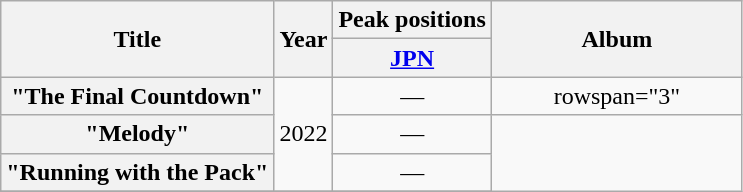<table class="wikitable plainrowheaders" style="text-align:center;">
<tr>
<th rowspan="2">Title</th>
<th rowspan="2">Year</th>
<th colspan="1">Peak positions</th>
<th rowspan="2" style="width:10em;">Album</th>
</tr>
<tr>
<th><a href='#'>JPN</a></th>
</tr>
<tr>
<th scope="row">"The Final Countdown"</th>
<td rowspan="3">2022</td>
<td>—</td>
<td>rowspan="3" </td>
</tr>
<tr>
<th scope="row">"Melody"</th>
<td>—</td>
</tr>
<tr>
<th scope="row">"Running with the Pack"</th>
<td>—</td>
</tr>
<tr>
</tr>
</table>
